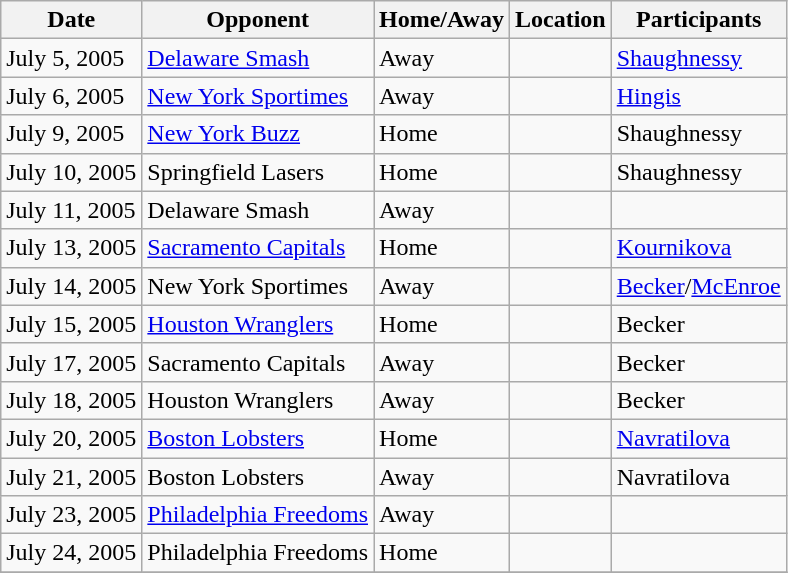<table class="wikitable">
<tr>
<th>Date</th>
<th>Opponent</th>
<th>Home/Away</th>
<th>Location</th>
<th>Participants</th>
</tr>
<tr>
<td>July 5, 2005</td>
<td><a href='#'>Delaware Smash</a></td>
<td>Away</td>
<td></td>
<td><a href='#'>Shaughnessy</a></td>
</tr>
<tr>
<td>July 6, 2005</td>
<td><a href='#'>New York Sportimes</a></td>
<td>Away</td>
<td></td>
<td><a href='#'>Hingis</a></td>
</tr>
<tr>
<td>July 9, 2005</td>
<td><a href='#'>New York Buzz</a></td>
<td>Home</td>
<td></td>
<td>Shaughnessy</td>
</tr>
<tr>
<td>July 10, 2005</td>
<td>Springfield Lasers</td>
<td>Home</td>
<td></td>
<td>Shaughnessy</td>
</tr>
<tr>
<td>July 11, 2005</td>
<td>Delaware Smash</td>
<td>Away</td>
<td></td>
<td></td>
</tr>
<tr>
<td>July 13, 2005</td>
<td><a href='#'>Sacramento Capitals</a></td>
<td>Home</td>
<td></td>
<td><a href='#'>Kournikova</a></td>
</tr>
<tr>
<td>July 14, 2005</td>
<td>New York Sportimes</td>
<td>Away</td>
<td></td>
<td><a href='#'>Becker</a>/<a href='#'>McEnroe</a></td>
</tr>
<tr>
<td>July 15, 2005</td>
<td><a href='#'>Houston Wranglers</a></td>
<td>Home</td>
<td></td>
<td>Becker</td>
</tr>
<tr>
<td>July 17, 2005</td>
<td>Sacramento Capitals</td>
<td>Away</td>
<td></td>
<td>Becker</td>
</tr>
<tr>
<td>July 18, 2005</td>
<td>Houston Wranglers</td>
<td>Away</td>
<td></td>
<td>Becker</td>
</tr>
<tr>
<td>July 20, 2005</td>
<td><a href='#'>Boston Lobsters</a></td>
<td>Home</td>
<td></td>
<td><a href='#'>Navratilova</a></td>
</tr>
<tr>
<td>July 21, 2005</td>
<td>Boston Lobsters</td>
<td>Away</td>
<td></td>
<td>Navratilova</td>
</tr>
<tr>
<td>July 23, 2005</td>
<td><a href='#'>Philadelphia Freedoms</a></td>
<td>Away</td>
<td></td>
<td></td>
</tr>
<tr>
<td>July 24, 2005</td>
<td>Philadelphia Freedoms</td>
<td>Home</td>
<td></td>
<td></td>
</tr>
<tr>
</tr>
</table>
